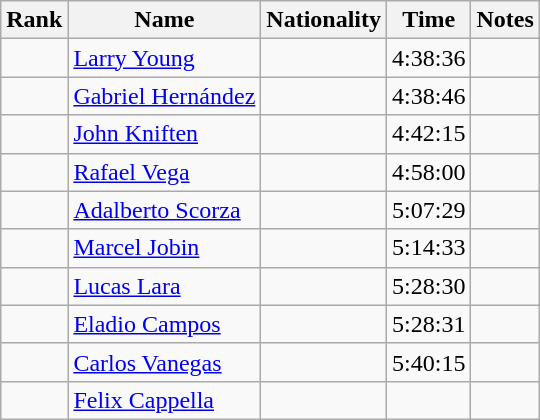<table class="wikitable sortable" style="text-align:center">
<tr>
<th>Rank</th>
<th>Name</th>
<th>Nationality</th>
<th>Time</th>
<th>Notes</th>
</tr>
<tr>
<td></td>
<td align=left><a href='#'>Larry Young</a></td>
<td align=left></td>
<td>4:38:36</td>
<td></td>
</tr>
<tr>
<td></td>
<td align=left><a href='#'>Gabriel Hernández</a></td>
<td align=left></td>
<td>4:38:46</td>
<td></td>
</tr>
<tr>
<td></td>
<td align=left><a href='#'>John Kniften</a></td>
<td align=left></td>
<td>4:42:15</td>
<td></td>
</tr>
<tr>
<td></td>
<td align=left><a href='#'>Rafael Vega</a></td>
<td align=left></td>
<td>4:58:00</td>
<td></td>
</tr>
<tr>
<td></td>
<td align=left><a href='#'>Adalberto Scorza</a></td>
<td align=left></td>
<td>5:07:29</td>
<td></td>
</tr>
<tr>
<td></td>
<td align=left><a href='#'>Marcel Jobin</a></td>
<td align=left></td>
<td>5:14:33</td>
<td></td>
</tr>
<tr>
<td></td>
<td align=left><a href='#'>Lucas Lara</a></td>
<td align=left></td>
<td>5:28:30</td>
<td></td>
</tr>
<tr>
<td></td>
<td align=left><a href='#'>Eladio Campos</a></td>
<td align=left></td>
<td>5:28:31</td>
<td></td>
</tr>
<tr>
<td></td>
<td align=left><a href='#'>Carlos Vanegas</a></td>
<td align=left></td>
<td>5:40:15</td>
<td></td>
</tr>
<tr>
<td></td>
<td align=left><a href='#'>Felix Cappella</a></td>
<td align=left></td>
<td></td>
<td></td>
</tr>
</table>
